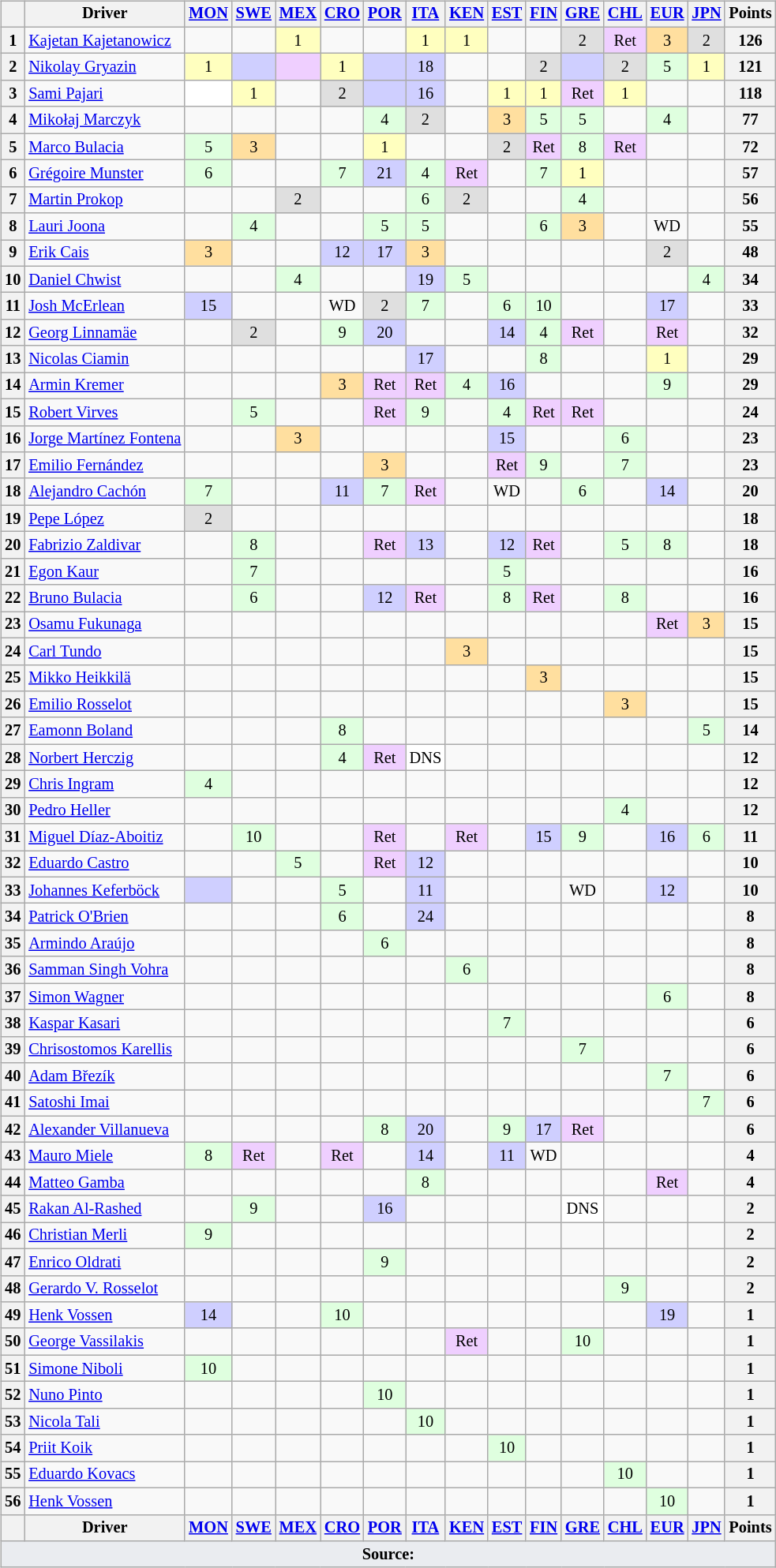<table>
<tr>
<td valign="top"><br><table class="wikitable" style="font-size: 85%; text-align: center">
<tr valign="top">
<th valign="middle"></th>
<th valign="middle">Driver</th>
<th><a href='#'>MON</a><br></th>
<th><a href='#'>SWE</a><br></th>
<th><a href='#'>MEX</a><br></th>
<th><a href='#'>CRO</a><br></th>
<th><a href='#'>POR</a><br></th>
<th><a href='#'>ITA</a><br></th>
<th><a href='#'>KEN</a><br></th>
<th><a href='#'>EST</a><br></th>
<th><a href='#'>FIN</a><br></th>
<th><a href='#'>GRE</a><br></th>
<th><a href='#'>CHL</a><br></th>
<th><a href='#'>EUR</a><br></th>
<th><a href='#'>JPN</a><br></th>
<th valign="middle">Points</th>
</tr>
<tr>
<th>1</th>
<td align="left"> <a href='#'>Kajetan Kajetanowicz</a></td>
<td></td>
<td></td>
<td style="background:#ffffbf">1</td>
<td></td>
<td></td>
<td style="background:#ffffbf">1</td>
<td style="background:#ffffbf">1</td>
<td></td>
<td></td>
<td style="background:#dfdfdf">2</td>
<td style="background:#efcfff">Ret</td>
<td style="background:#ffdf9f">3</td>
<td style="background:#dfdfdf">2</td>
<th>126</th>
</tr>
<tr>
<th>2</th>
<td align="left"> <a href='#'>Nikolay Gryazin</a></td>
<td style="background:#ffffbf">1</td>
<td style="background:#cfcfff"></td>
<td style="background:#efcfff"></td>
<td style="background:#ffffbf">1</td>
<td style="background:#cfcfff"></td>
<td style="background:#cfcfff">18</td>
<td></td>
<td></td>
<td style="background:#dfdfdf">2</td>
<td style="background:#cfcfff"></td>
<td style="background:#dfdfdf">2</td>
<td style="background:#dfffdf">5</td>
<td style="background:#ffffbf">1</td>
<th>121</th>
</tr>
<tr>
<th>3</th>
<td align="left"> <a href='#'>Sami Pajari</a></td>
<td style="background:white"></td>
<td style="background:#ffffbf">1</td>
<td></td>
<td style="background:#dfdfdf">2</td>
<td style="background:#cfcfff"></td>
<td style="background:#cfcfff">16</td>
<td></td>
<td style="background:#ffffbf">1</td>
<td style="background:#ffffbf">1</td>
<td style="background:#efcfff">Ret</td>
<td style="background:#ffffbf">1</td>
<td></td>
<td></td>
<th>118</th>
</tr>
<tr>
<th>4</th>
<td align="left"> <a href='#'>Mikołaj Marczyk</a></td>
<td></td>
<td></td>
<td></td>
<td></td>
<td style="background:#dfffdf">4</td>
<td style="background:#dfdfdf">2</td>
<td></td>
<td style="background:#ffdf9f">3</td>
<td style="background:#dfffdf">5</td>
<td style="background:#dfffdf">5</td>
<td></td>
<td style="background:#dfffdf">4</td>
<td></td>
<th>77</th>
</tr>
<tr>
<th>5</th>
<td align="left"> <a href='#'>Marco Bulacia</a></td>
<td style="background:#dfffdf">5</td>
<td style="background:#ffdf9f">3</td>
<td></td>
<td></td>
<td style="background:#ffffbf">1</td>
<td></td>
<td></td>
<td style="background:#dfdfdf">2</td>
<td style="background:#efcfff">Ret</td>
<td style="background:#dfffdf">8</td>
<td style="background:#efcfff">Ret</td>
<td></td>
<td></td>
<th>72</th>
</tr>
<tr>
<th>6</th>
<td align="left"> <a href='#'>Grégoire Munster</a></td>
<td style="background:#dfffdf">6</td>
<td></td>
<td></td>
<td style="background:#dfffdf">7</td>
<td style="background:#cfcfff">21</td>
<td style="background:#dfffdf">4</td>
<td style="background:#efcfff">Ret</td>
<td></td>
<td style="background:#dfffdf">7</td>
<td style="background:#ffffbf">1</td>
<td></td>
<td></td>
<td></td>
<th>57</th>
</tr>
<tr>
<th>7</th>
<td align="left"> <a href='#'>Martin Prokop</a></td>
<td></td>
<td></td>
<td style="background:#dfdfdf">2</td>
<td></td>
<td></td>
<td style="background:#dfffdf">6</td>
<td style="background:#dfdfdf">2</td>
<td></td>
<td></td>
<td style="background:#dfffdf">4</td>
<td></td>
<td></td>
<td></td>
<th>56</th>
</tr>
<tr>
<th>8</th>
<td align="left"> <a href='#'>Lauri Joona</a></td>
<td></td>
<td style="background:#dfffdf">4</td>
<td></td>
<td></td>
<td style="background:#dfffdf">5</td>
<td style="background:#dfffdf">5</td>
<td></td>
<td></td>
<td style="background:#dfffdf">6</td>
<td style="background:#ffdf9f">3</td>
<td></td>
<td>WD</td>
<td></td>
<th>55</th>
</tr>
<tr>
<th>9</th>
<td align="left"> <a href='#'>Erik Cais</a></td>
<td style="background:#ffdf9f">3</td>
<td></td>
<td></td>
<td style="background:#cfcfff">12</td>
<td style="background:#cfcfff">17</td>
<td style="background:#ffdf9f">3</td>
<td></td>
<td></td>
<td></td>
<td></td>
<td></td>
<td style="background:#dfdfdf">2</td>
<td></td>
<th>48</th>
</tr>
<tr>
<th>10</th>
<td align="left"> <a href='#'>Daniel Chwist</a></td>
<td></td>
<td></td>
<td style="background:#dfffdf">4</td>
<td></td>
<td></td>
<td style="background:#cfcfff">19</td>
<td style="background:#dfffdf">5</td>
<td></td>
<td></td>
<td></td>
<td></td>
<td></td>
<td style="background:#dfffdf">4</td>
<th>34</th>
</tr>
<tr>
<th>11</th>
<td align="left"> <a href='#'>Josh McErlean</a></td>
<td style="background:#cfcfff">15</td>
<td></td>
<td></td>
<td>WD</td>
<td style="background:#dfdfdf">2</td>
<td style="background:#dfffdf">7</td>
<td></td>
<td style="background:#dfffdf">6</td>
<td style="background:#dfffdf">10</td>
<td></td>
<td></td>
<td style="background:#cfcfff">17</td>
<td></td>
<th>33</th>
</tr>
<tr>
<th>12</th>
<td align="left"> <a href='#'>Georg Linnamäe</a></td>
<td></td>
<td style="background:#dfdfdf">2</td>
<td></td>
<td style="background:#dfffdf">9</td>
<td style="background:#cfcfff">20</td>
<td></td>
<td></td>
<td style="background:#cfcfff">14</td>
<td style="background:#dfffdf">4</td>
<td style="background:#efcfff">Ret</td>
<td></td>
<td style="background:#efcfff">Ret</td>
<td></td>
<th>32</th>
</tr>
<tr>
<th>13</th>
<td align="left"> <a href='#'>Nicolas Ciamin</a></td>
<td></td>
<td></td>
<td></td>
<td></td>
<td></td>
<td style="background:#cfcfff">17</td>
<td></td>
<td></td>
<td style="background:#dfffdf">8</td>
<td></td>
<td></td>
<td style="background:#ffffbf">1</td>
<td></td>
<th>29</th>
</tr>
<tr>
<th>14</th>
<td align="left"> <a href='#'>Armin Kremer</a></td>
<td></td>
<td></td>
<td></td>
<td style="background:#ffdf9f">3</td>
<td style="background:#efcfff">Ret</td>
<td style="background:#efcfff">Ret</td>
<td style="background:#dfffdf">4</td>
<td style="background:#cfcfff">16</td>
<td></td>
<td></td>
<td></td>
<td style="background:#dfffdf">9</td>
<td></td>
<th>29</th>
</tr>
<tr>
<th>15</th>
<td align="left"> <a href='#'>Robert Virves</a></td>
<td></td>
<td style="background:#dfffdf">5</td>
<td></td>
<td></td>
<td style="background:#efcfff">Ret</td>
<td style="background:#dfffdf">9</td>
<td></td>
<td style="background:#dfffdf">4</td>
<td style="background:#efcfff">Ret</td>
<td style="background:#efcfff">Ret</td>
<td></td>
<td></td>
<td></td>
<th>24</th>
</tr>
<tr>
<th>16</th>
<td align="left"> <a href='#'>Jorge Martínez Fontena</a></td>
<td></td>
<td></td>
<td style="background:#ffdf9f">3</td>
<td></td>
<td></td>
<td></td>
<td></td>
<td style="background:#cfcfff">15</td>
<td></td>
<td></td>
<td style="background:#dfffdf">6</td>
<td></td>
<td></td>
<th>23</th>
</tr>
<tr>
<th>17</th>
<td align="left"> <a href='#'>Emilio Fernández</a></td>
<td></td>
<td></td>
<td></td>
<td></td>
<td style="background:#ffdf9f">3</td>
<td></td>
<td></td>
<td style="background:#efcfff">Ret</td>
<td style="background:#dfffdf">9</td>
<td></td>
<td style="background:#dfffdf">7</td>
<td></td>
<td></td>
<th>23</th>
</tr>
<tr>
<th>18</th>
<td align="left"> <a href='#'>Alejandro Cachón</a></td>
<td style="background:#dfffdf">7</td>
<td></td>
<td></td>
<td style="background:#cfcfff">11</td>
<td style="background:#dfffdf">7</td>
<td style="background:#efcfff">Ret</td>
<td></td>
<td>WD</td>
<td></td>
<td style="background:#dfffdf">6</td>
<td></td>
<td style="background:#cfcfff">14</td>
<td></td>
<th>20</th>
</tr>
<tr>
<th>19</th>
<td align="left"> <a href='#'>Pepe López</a></td>
<td style="background:#dfdfdf">2</td>
<td></td>
<td></td>
<td></td>
<td></td>
<td></td>
<td></td>
<td></td>
<td></td>
<td></td>
<td></td>
<td></td>
<td></td>
<th>18</th>
</tr>
<tr>
<th>20</th>
<td align="left"> <a href='#'>Fabrizio Zaldivar</a></td>
<td></td>
<td style="background:#dfffdf">8</td>
<td></td>
<td></td>
<td style="background:#efcfff">Ret</td>
<td style="background:#cfcfff">13</td>
<td></td>
<td style="background:#cfcfff">12</td>
<td style="background:#efcfff">Ret</td>
<td></td>
<td style="background:#dfffdf">5</td>
<td style="background:#dfffdf">8</td>
<td></td>
<th>18</th>
</tr>
<tr>
<th>21</th>
<td align="left"> <a href='#'>Egon Kaur</a></td>
<td></td>
<td style="background:#dfffdf">7</td>
<td></td>
<td></td>
<td></td>
<td></td>
<td></td>
<td style="background:#dfffdf">5</td>
<td></td>
<td></td>
<td></td>
<td></td>
<td></td>
<th>16</th>
</tr>
<tr>
<th>22</th>
<td align="left"> <a href='#'>Bruno Bulacia</a></td>
<td></td>
<td style="background:#dfffdf">6</td>
<td></td>
<td></td>
<td style="background:#cfcfff">12</td>
<td style="background:#efcfff">Ret</td>
<td></td>
<td style="background:#dfffdf">8</td>
<td style="background:#efcfff">Ret</td>
<td></td>
<td style="background:#dfffdf">8</td>
<td></td>
<td></td>
<th>16</th>
</tr>
<tr>
<th>23</th>
<td align="left"> <a href='#'>Osamu Fukunaga</a></td>
<td></td>
<td></td>
<td></td>
<td></td>
<td></td>
<td></td>
<td></td>
<td></td>
<td></td>
<td></td>
<td></td>
<td style="background:#efcfff">Ret</td>
<td style="background:#ffdf9f">3</td>
<th>15</th>
</tr>
<tr>
<th>24</th>
<td align="left"> <a href='#'>Carl Tundo</a></td>
<td></td>
<td></td>
<td></td>
<td></td>
<td></td>
<td></td>
<td style="background:#ffdf9f">3</td>
<td></td>
<td></td>
<td></td>
<td></td>
<td></td>
<td></td>
<th>15</th>
</tr>
<tr>
<th>25</th>
<td align="left"> <a href='#'>Mikko Heikkilä</a></td>
<td></td>
<td></td>
<td></td>
<td></td>
<td></td>
<td></td>
<td></td>
<td></td>
<td style="background:#ffdf9f">3</td>
<td></td>
<td></td>
<td></td>
<td></td>
<th>15</th>
</tr>
<tr>
<th>26</th>
<td align="left"> <a href='#'>Emilio Rosselot</a></td>
<td></td>
<td></td>
<td></td>
<td></td>
<td></td>
<td></td>
<td></td>
<td></td>
<td></td>
<td></td>
<td style="background:#ffdf9f">3</td>
<td></td>
<td></td>
<th>15</th>
</tr>
<tr>
<th>27</th>
<td align="left"> <a href='#'>Eamonn Boland</a></td>
<td></td>
<td></td>
<td></td>
<td style="background:#dfffdf">8</td>
<td></td>
<td></td>
<td></td>
<td></td>
<td></td>
<td></td>
<td></td>
<td></td>
<td style="background:#dfffdf">5</td>
<th>14</th>
</tr>
<tr>
<th>28</th>
<td align="left"> <a href='#'>Norbert Herczig</a></td>
<td></td>
<td></td>
<td></td>
<td style="background:#dfffdf">4</td>
<td style="background:#efcfff">Ret</td>
<td style="background:white">DNS</td>
<td></td>
<td></td>
<td></td>
<td></td>
<td></td>
<td></td>
<td></td>
<th>12</th>
</tr>
<tr>
<th>29</th>
<td align="left"> <a href='#'>Chris Ingram</a></td>
<td style="background:#dfffdf">4</td>
<td></td>
<td></td>
<td></td>
<td></td>
<td></td>
<td></td>
<td></td>
<td></td>
<td></td>
<td></td>
<td></td>
<td></td>
<th>12</th>
</tr>
<tr>
<th>30</th>
<td align="left"> <a href='#'>Pedro Heller</a></td>
<td></td>
<td></td>
<td></td>
<td></td>
<td></td>
<td></td>
<td></td>
<td></td>
<td></td>
<td></td>
<td style="background:#dfffdf">4</td>
<td></td>
<td></td>
<th>12</th>
</tr>
<tr>
<th>31</th>
<td align="left"> <a href='#'>Miguel Díaz-Aboitiz</a></td>
<td></td>
<td style="background:#dfffdf">10</td>
<td></td>
<td></td>
<td style="background:#efcfff">Ret</td>
<td></td>
<td style="background:#efcfff">Ret</td>
<td></td>
<td style="background:#cfcfff">15</td>
<td style="background:#dfffdf">9</td>
<td></td>
<td style="background:#cfcfff">16</td>
<td style="background:#dfffdf">6</td>
<th>11</th>
</tr>
<tr>
<th>32</th>
<td align="left"> <a href='#'>Eduardo Castro</a></td>
<td></td>
<td></td>
<td style="background:#dfffdf">5</td>
<td></td>
<td style="background:#efcfff">Ret</td>
<td style="background:#cfcfff">12</td>
<td></td>
<td></td>
<td></td>
<td></td>
<td></td>
<td></td>
<td></td>
<th>10</th>
</tr>
<tr>
<th>33</th>
<td align="left"> <a href='#'>Johannes Keferböck</a></td>
<td style="background:#cfcfff"></td>
<td></td>
<td></td>
<td style="background:#dfffdf">5</td>
<td></td>
<td style="background:#cfcfff">11</td>
<td></td>
<td></td>
<td></td>
<td>WD</td>
<td></td>
<td style="background:#cfcfff">12</td>
<td></td>
<th>10</th>
</tr>
<tr>
<th>34</th>
<td align="left"> <a href='#'>Patrick O'Brien</a></td>
<td></td>
<td></td>
<td></td>
<td style="background:#dfffdf">6</td>
<td></td>
<td style="background:#cfcfff">24</td>
<td></td>
<td></td>
<td></td>
<td></td>
<td></td>
<td></td>
<td></td>
<th>8</th>
</tr>
<tr>
<th>35</th>
<td align="left"> <a href='#'>Armindo Araújo</a></td>
<td></td>
<td></td>
<td></td>
<td></td>
<td style="background:#dfffdf">6</td>
<td></td>
<td></td>
<td></td>
<td></td>
<td></td>
<td></td>
<td></td>
<td></td>
<th>8</th>
</tr>
<tr>
<th>36</th>
<td align="left"> <a href='#'>Samman Singh Vohra</a></td>
<td></td>
<td></td>
<td></td>
<td></td>
<td></td>
<td></td>
<td style="background:#dfffdf">6</td>
<td></td>
<td></td>
<td></td>
<td></td>
<td></td>
<td></td>
<th>8</th>
</tr>
<tr>
<th>37</th>
<td align="left"> <a href='#'>Simon Wagner</a></td>
<td></td>
<td></td>
<td></td>
<td></td>
<td></td>
<td></td>
<td></td>
<td></td>
<td></td>
<td></td>
<td></td>
<td style="background:#dfffdf">6</td>
<td></td>
<th>8</th>
</tr>
<tr>
<th>38</th>
<td align="left"> <a href='#'>Kaspar Kasari</a></td>
<td></td>
<td></td>
<td></td>
<td></td>
<td></td>
<td></td>
<td></td>
<td style="background:#dfffdf">7</td>
<td></td>
<td></td>
<td></td>
<td></td>
<td></td>
<th>6</th>
</tr>
<tr>
<th>39</th>
<td align="left"> <a href='#'>Chrisostomos Karellis</a></td>
<td></td>
<td></td>
<td></td>
<td></td>
<td></td>
<td></td>
<td></td>
<td></td>
<td></td>
<td style="background:#dfffdf">7</td>
<td></td>
<td></td>
<td></td>
<th>6</th>
</tr>
<tr>
<th>40</th>
<td align="left"> <a href='#'>Adam Březík</a></td>
<td></td>
<td></td>
<td></td>
<td></td>
<td></td>
<td></td>
<td></td>
<td></td>
<td></td>
<td></td>
<td></td>
<td style="background:#dfffdf">7</td>
<td></td>
<th>6</th>
</tr>
<tr>
<th>41</th>
<td align="left"> <a href='#'>Satoshi Imai</a></td>
<td></td>
<td></td>
<td></td>
<td></td>
<td></td>
<td></td>
<td></td>
<td></td>
<td></td>
<td></td>
<td></td>
<td></td>
<td style="background:#dfffdf">7</td>
<th>6</th>
</tr>
<tr>
<th>42</th>
<td align="left"> <a href='#'>Alexander Villanueva</a></td>
<td></td>
<td></td>
<td></td>
<td></td>
<td style="background:#dfffdf">8</td>
<td style="background:#cfcfff">20</td>
<td></td>
<td style="background:#dfffdf">9</td>
<td style="background:#cfcfff">17</td>
<td style="background:#efcfff">Ret</td>
<td></td>
<td></td>
<td></td>
<th>6</th>
</tr>
<tr>
<th>43</th>
<td align="left"> <a href='#'>Mauro Miele</a></td>
<td style="background:#dfffdf">8</td>
<td style="background:#efcfff">Ret</td>
<td></td>
<td style="background:#efcfff">Ret</td>
<td></td>
<td style="background:#cfcfff">14</td>
<td></td>
<td style="background:#cfcfff">11</td>
<td>WD</td>
<td></td>
<td></td>
<td></td>
<td></td>
<th>4</th>
</tr>
<tr>
<th>44</th>
<td align="left"> <a href='#'>Matteo Gamba</a></td>
<td></td>
<td></td>
<td></td>
<td></td>
<td></td>
<td style="background:#dfffdf">8</td>
<td></td>
<td></td>
<td></td>
<td></td>
<td></td>
<td style="background:#efcfff">Ret</td>
<td></td>
<th>4</th>
</tr>
<tr>
<th>45</th>
<td align="left"> <a href='#'>Rakan Al-Rashed</a></td>
<td></td>
<td style="background:#dfffdf">9</td>
<td></td>
<td></td>
<td style="background:#cfcfff">16</td>
<td></td>
<td></td>
<td></td>
<td></td>
<td style="background:white">DNS</td>
<td></td>
<td></td>
<td></td>
<th>2</th>
</tr>
<tr>
<th>46</th>
<td align="left"> <a href='#'>Christian Merli</a></td>
<td style="background:#dfffdf">9</td>
<td></td>
<td></td>
<td></td>
<td></td>
<td></td>
<td></td>
<td></td>
<td></td>
<td></td>
<td></td>
<td></td>
<td></td>
<th>2</th>
</tr>
<tr>
<th>47</th>
<td align="left"> <a href='#'>Enrico Oldrati</a></td>
<td></td>
<td></td>
<td></td>
<td></td>
<td style="background:#dfffdf">9</td>
<td></td>
<td></td>
<td></td>
<td></td>
<td></td>
<td></td>
<td></td>
<td></td>
<th>2</th>
</tr>
<tr>
<th>48</th>
<td align="left"> <a href='#'>Gerardo V. Rosselot</a></td>
<td></td>
<td></td>
<td></td>
<td></td>
<td></td>
<td></td>
<td></td>
<td></td>
<td></td>
<td></td>
<td style="background:#dfffdf">9</td>
<td></td>
<td></td>
<th>2</th>
</tr>
<tr>
<th>49</th>
<td align="left"> <a href='#'>Henk Vossen</a></td>
<td style="background:#cfcfff">14</td>
<td></td>
<td></td>
<td style="background:#dfffdf">10</td>
<td></td>
<td></td>
<td></td>
<td></td>
<td></td>
<td></td>
<td></td>
<td style="background:#cfcfff">19</td>
<td></td>
<th>1</th>
</tr>
<tr>
<th>50</th>
<td align="left"> <a href='#'>George Vassilakis</a></td>
<td></td>
<td></td>
<td></td>
<td></td>
<td></td>
<td></td>
<td style="background:#efcfff">Ret</td>
<td></td>
<td></td>
<td style="background:#dfffdf">10</td>
<td></td>
<td></td>
<td></td>
<th>1</th>
</tr>
<tr>
<th>51</th>
<td align="left"> <a href='#'>Simone Niboli</a></td>
<td style="background:#dfffdf">10</td>
<td></td>
<td></td>
<td></td>
<td></td>
<td></td>
<td></td>
<td></td>
<td></td>
<td></td>
<td></td>
<td></td>
<td></td>
<th>1</th>
</tr>
<tr>
<th>52</th>
<td align="left"> <a href='#'>Nuno Pinto</a></td>
<td></td>
<td></td>
<td></td>
<td></td>
<td style="background:#dfffdf">10</td>
<td></td>
<td></td>
<td></td>
<td></td>
<td></td>
<td></td>
<td></td>
<td></td>
<th>1</th>
</tr>
<tr>
<th>53</th>
<td align="left"> <a href='#'>Nicola Tali</a></td>
<td></td>
<td></td>
<td></td>
<td></td>
<td></td>
<td style="background:#dfffdf">10</td>
<td></td>
<td></td>
<td></td>
<td></td>
<td></td>
<td></td>
<td></td>
<th>1</th>
</tr>
<tr>
<th>54</th>
<td align="left"> <a href='#'>Priit Koik</a></td>
<td></td>
<td></td>
<td></td>
<td></td>
<td></td>
<td></td>
<td></td>
<td style="background:#dfffdf">10</td>
<td></td>
<td></td>
<td></td>
<td></td>
<td></td>
<th>1</th>
</tr>
<tr>
<th>55</th>
<td align="left"> <a href='#'>Eduardo Kovacs</a></td>
<td></td>
<td></td>
<td></td>
<td></td>
<td></td>
<td></td>
<td></td>
<td></td>
<td></td>
<td></td>
<td style="background:#dfffdf">10</td>
<td></td>
<td></td>
<th>1</th>
</tr>
<tr>
<th>56</th>
<td align="left"> <a href='#'>Henk Vossen</a></td>
<td></td>
<td></td>
<td></td>
<td></td>
<td></td>
<td></td>
<td></td>
<td></td>
<td></td>
<td></td>
<td></td>
<td style="background:#dfffdf">10</td>
<td></td>
<th>1</th>
</tr>
<tr>
<th valign="middle"></th>
<th valign="middle">Driver</th>
<th><a href='#'>MON</a><br></th>
<th><a href='#'>SWE</a><br></th>
<th><a href='#'>MEX</a><br></th>
<th><a href='#'>CRO</a><br></th>
<th><a href='#'>POR</a><br></th>
<th><a href='#'>ITA</a><br></th>
<th><a href='#'>KEN</a><br></th>
<th><a href='#'>EST</a><br></th>
<th><a href='#'>FIN</a><br></th>
<th><a href='#'>GRE</a><br></th>
<th><a href='#'>CHL</a><br></th>
<th><a href='#'>EUR</a><br></th>
<th><a href='#'>JPN</a><br></th>
<th valign="middle">Points</th>
</tr>
<tr>
<td colspan="16" style="background-color:#EAECF0;text-align:center"><strong>Source:</strong></td>
</tr>
</table>
</td>
<td valign="top"><br></td>
</tr>
</table>
